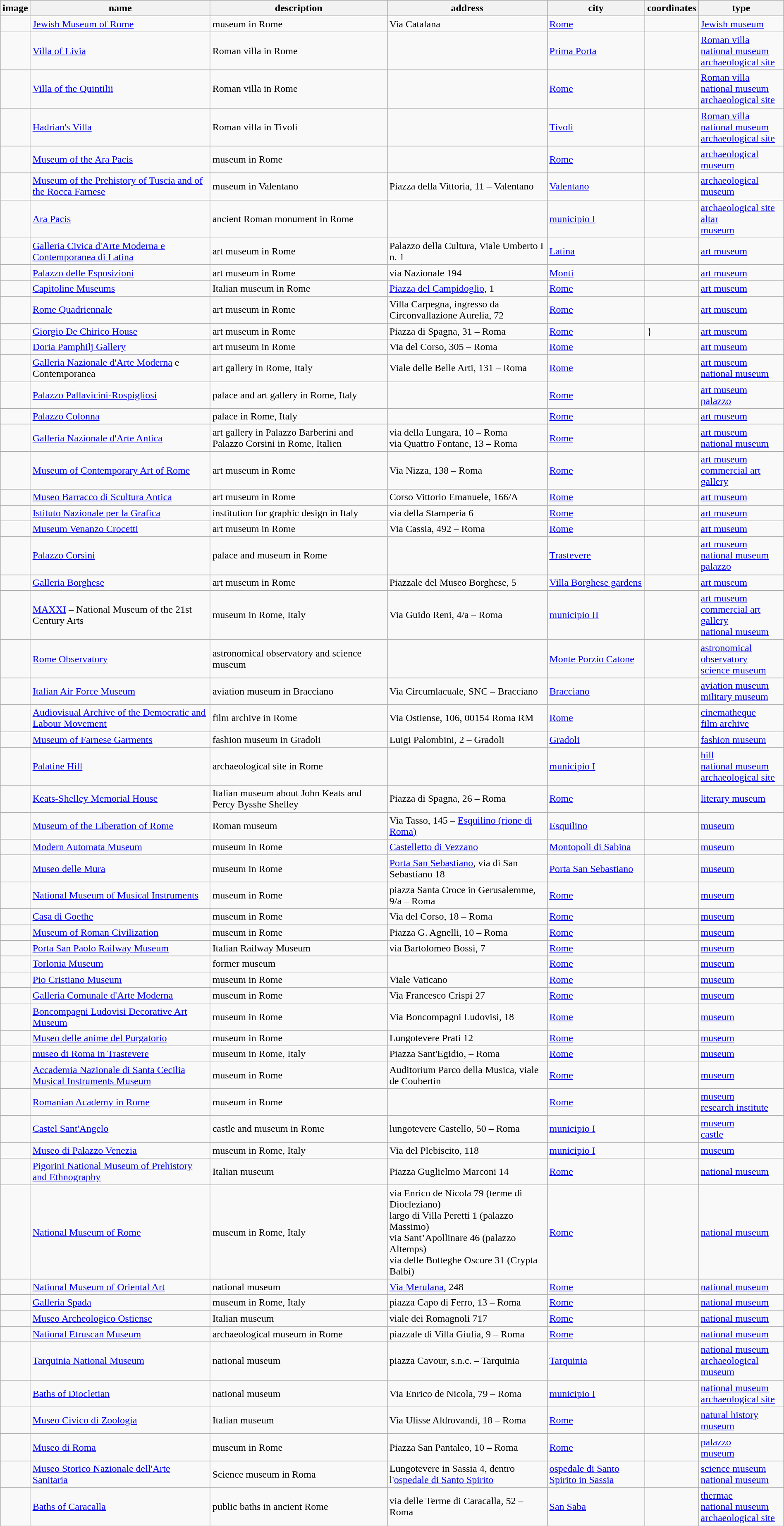<table class='wikitable sortable' style='width:100%'>
<tr>
<th>image</th>
<th>name</th>
<th>description</th>
<th>address</th>
<th>city</th>
<th>coordinates</th>
<th>type</th>
</tr>
<tr>
<td></td>
<td><a href='#'>Jewish Museum of Rome</a></td>
<td>museum in Rome</td>
<td>Via Catalana</td>
<td><a href='#'>Rome</a></td>
<td></td>
<td><a href='#'>Jewish museum</a></td>
</tr>
<tr>
<td></td>
<td><a href='#'>Villa of Livia</a></td>
<td>Roman villa in Rome</td>
<td></td>
<td><a href='#'>Prima Porta</a></td>
<td></td>
<td><a href='#'>Roman villa</a><br><a href='#'>national museum</a><br><a href='#'>archaeological site</a></td>
</tr>
<tr>
<td></td>
<td><a href='#'>Villa of the Quintilii</a></td>
<td>Roman villa in Rome</td>
<td></td>
<td><a href='#'>Rome</a></td>
<td></td>
<td><a href='#'>Roman villa</a><br><a href='#'>national museum</a><br><a href='#'>archaeological site</a></td>
</tr>
<tr>
<td></td>
<td><a href='#'>Hadrian's Villa</a></td>
<td>Roman villa in Tivoli</td>
<td></td>
<td><a href='#'>Tivoli</a></td>
<td></td>
<td><a href='#'>Roman villa</a><br><a href='#'>national museum</a><br><a href='#'>archaeological site</a></td>
</tr>
<tr>
<td></td>
<td><a href='#'>Museum of the Ara Pacis</a></td>
<td>museum in Rome</td>
<td></td>
<td><a href='#'>Rome</a></td>
<td></td>
<td><a href='#'>archaeological museum</a></td>
</tr>
<tr>
<td></td>
<td><a href='#'>Museum of the Prehistory of Tuscia and of the Rocca Farnese</a></td>
<td>museum in Valentano</td>
<td>Piazza della Vittoria, 11 – Valentano</td>
<td><a href='#'>Valentano</a></td>
<td></td>
<td><a href='#'>archaeological museum</a></td>
</tr>
<tr>
<td></td>
<td><a href='#'>Ara Pacis</a></td>
<td>ancient Roman monument in Rome</td>
<td></td>
<td><a href='#'>municipio I</a></td>
<td></td>
<td><a href='#'>archaeological site</a><br><a href='#'>altar</a><br><a href='#'>museum</a></td>
</tr>
<tr>
<td></td>
<td><a href='#'>Galleria Civica d'Arte Moderna e Contemporanea di Latina</a></td>
<td>art museum in Rome</td>
<td>Palazzo della Cultura, Viale Umberto I n. 1</td>
<td><a href='#'>Latina</a></td>
<td></td>
<td><a href='#'>art museum</a></td>
</tr>
<tr>
<td></td>
<td><a href='#'>Palazzo delle Esposizioni</a></td>
<td>art museum in Rome</td>
<td>via Nazionale 194</td>
<td><a href='#'>Monti</a></td>
<td></td>
<td><a href='#'>art museum</a></td>
</tr>
<tr>
<td></td>
<td><a href='#'>Capitoline Museums</a></td>
<td>Italian museum in Rome</td>
<td><a href='#'>Piazza del Campidoglio</a>, 1</td>
<td><a href='#'>Rome</a></td>
<td></td>
<td><a href='#'>art museum</a></td>
</tr>
<tr>
<td></td>
<td><a href='#'>Rome Quadriennale</a></td>
<td>art museum in Rome</td>
<td>Villa Carpegna, ingresso da Circonvallazione Aurelia, 72</td>
<td><a href='#'>Rome</a></td>
<td></td>
<td><a href='#'>art museum</a></td>
</tr>
<tr>
<td></td>
<td><a href='#'>Giorgio De Chirico House</a></td>
<td>art museum in Rome</td>
<td>Piazza di Spagna, 31 – Roma</td>
<td><a href='#'>Rome</a></td>
<td>}</td>
<td><a href='#'>art museum</a></td>
</tr>
<tr>
<td></td>
<td><a href='#'>Doria Pamphilj Gallery</a></td>
<td>art museum in Rome</td>
<td>Via del Corso, 305 – Roma</td>
<td><a href='#'>Rome</a></td>
<td></td>
<td><a href='#'>art museum</a></td>
</tr>
<tr>
<td></td>
<td><a href='#'>Galleria Nazionale d'Arte Moderna</a> e Contemporanea</td>
<td>art gallery in Rome, Italy</td>
<td>Viale delle Belle Arti, 131 – Roma</td>
<td><a href='#'>Rome</a></td>
<td></td>
<td><a href='#'>art museum</a><br><a href='#'>national museum</a></td>
</tr>
<tr>
<td></td>
<td><a href='#'>Palazzo Pallavicini-Rospigliosi</a></td>
<td>palace and art gallery in Rome, Italy</td>
<td></td>
<td><a href='#'>Rome</a></td>
<td></td>
<td><a href='#'>art museum</a><br><a href='#'>palazzo</a></td>
</tr>
<tr>
<td></td>
<td><a href='#'>Palazzo Colonna</a></td>
<td>palace in Rome, Italy</td>
<td></td>
<td><a href='#'>Rome</a></td>
<td></td>
<td><a href='#'>art museum</a></td>
</tr>
<tr>
<td></td>
<td><a href='#'>Galleria Nazionale d'Arte Antica</a></td>
<td>art gallery in Palazzo Barberini and Palazzo Corsini in Rome, Italien</td>
<td>via della Lungara, 10 – Roma<br>via Quattro Fontane, 13 – Roma</td>
<td><a href='#'>Rome</a></td>
<td></td>
<td><a href='#'>art museum</a><br><a href='#'>national museum</a></td>
</tr>
<tr>
<td></td>
<td><a href='#'>Museum of Contemporary Art of Rome</a></td>
<td>art museum in Rome</td>
<td>Via Nizza, 138 – Roma</td>
<td><a href='#'>Rome</a></td>
<td></td>
<td><a href='#'>art museum</a><br><a href='#'>commercial art gallery</a></td>
</tr>
<tr>
<td></td>
<td><a href='#'>Museo Barracco di Scultura Antica</a></td>
<td>art museum in Rome</td>
<td>Corso Vittorio Emanuele, 166/A</td>
<td><a href='#'>Rome</a></td>
<td></td>
<td><a href='#'>art museum</a></td>
</tr>
<tr>
<td></td>
<td><a href='#'>Istituto Nazionale per la Grafica</a></td>
<td>institution for graphic design in Italy</td>
<td>via della Stamperia 6</td>
<td><a href='#'>Rome</a></td>
<td></td>
<td><a href='#'>art museum</a></td>
</tr>
<tr>
<td></td>
<td><a href='#'>Museum Venanzo Crocetti</a></td>
<td>art museum in Rome</td>
<td>Via Cassia, 492 – Roma</td>
<td><a href='#'>Rome</a></td>
<td></td>
<td><a href='#'>art museum</a></td>
</tr>
<tr>
<td></td>
<td><a href='#'>Palazzo Corsini</a></td>
<td>palace and museum in Rome</td>
<td></td>
<td><a href='#'>Trastevere</a></td>
<td></td>
<td><a href='#'>art museum</a><br><a href='#'>national museum</a><br><a href='#'>palazzo</a></td>
</tr>
<tr>
<td></td>
<td><a href='#'>Galleria Borghese</a></td>
<td>art museum in Rome</td>
<td>Piazzale del Museo Borghese, 5</td>
<td><a href='#'>Villa Borghese gardens</a></td>
<td></td>
<td><a href='#'>art museum</a></td>
</tr>
<tr>
<td></td>
<td><a href='#'>MAXXI</a> – National Museum of the 21st Century Arts</td>
<td>museum in Rome, Italy</td>
<td>Via Guido Reni, 4/a – Roma</td>
<td><a href='#'>municipio II</a></td>
<td></td>
<td><a href='#'>art museum</a><br><a href='#'>commercial art gallery</a><br><a href='#'>national museum</a></td>
</tr>
<tr>
<td></td>
<td><a href='#'>Rome Observatory</a></td>
<td>astronomical observatory and science museum</td>
<td></td>
<td><a href='#'>Monte Porzio Catone</a></td>
<td></td>
<td><a href='#'>astronomical observatory</a><br><a href='#'>science museum</a></td>
</tr>
<tr>
<td></td>
<td><a href='#'>Italian Air Force Museum</a></td>
<td>aviation museum in Bracciano</td>
<td>Via Circumlacuale, SNC – Bracciano</td>
<td><a href='#'>Bracciano</a></td>
<td></td>
<td><a href='#'>aviation museum</a><br><a href='#'>military museum</a></td>
</tr>
<tr>
<td></td>
<td><a href='#'>Audiovisual Archive of the Democratic and Labour Movement</a></td>
<td>film archive in Rome</td>
<td>Via Ostiense, 106, 00154 Roma RM</td>
<td><a href='#'>Rome</a></td>
<td></td>
<td><a href='#'>cinematheque</a><br><a href='#'>film archive</a></td>
</tr>
<tr>
<td></td>
<td><a href='#'>Museum of Farnese Garments</a></td>
<td>fashion museum in Gradoli</td>
<td>Luigi Palombini, 2 – Gradoli</td>
<td><a href='#'>Gradoli</a></td>
<td></td>
<td><a href='#'>fashion museum</a></td>
</tr>
<tr>
<td></td>
<td><a href='#'>Palatine Hill</a></td>
<td>archaeological site in Rome</td>
<td></td>
<td><a href='#'>municipio I</a></td>
<td></td>
<td><a href='#'>hill</a><br><a href='#'>national museum</a><br><a href='#'>archaeological site</a></td>
</tr>
<tr>
<td></td>
<td><a href='#'>Keats-Shelley Memorial House</a></td>
<td>Italian museum about  John Keats and Percy Bysshe Shelley</td>
<td>Piazza di Spagna, 26 – Roma</td>
<td><a href='#'>Rome</a></td>
<td></td>
<td><a href='#'>literary museum</a></td>
</tr>
<tr>
<td></td>
<td><a href='#'>Museum of the Liberation of Rome</a></td>
<td>Roman museum</td>
<td>Via Tasso, 145 – <a href='#'>Esquilino (rione di Roma)</a></td>
<td><a href='#'>Esquilino</a></td>
<td></td>
<td><a href='#'>museum</a></td>
</tr>
<tr>
<td></td>
<td><a href='#'>Modern Automata Museum</a></td>
<td>museum in Rome</td>
<td><a href='#'>Castelletto di Vezzano</a></td>
<td><a href='#'>Montopoli di Sabina</a></td>
<td></td>
<td><a href='#'>museum</a></td>
</tr>
<tr>
<td></td>
<td><a href='#'>Museo delle Mura</a></td>
<td>museum in Rome</td>
<td><a href='#'>Porta San Sebastiano</a>, via di San Sebastiano 18</td>
<td><a href='#'>Porta San Sebastiano</a></td>
<td></td>
<td><a href='#'>museum</a></td>
</tr>
<tr>
<td></td>
<td><a href='#'>National Museum of Musical Instruments</a></td>
<td>museum in Rome</td>
<td>piazza Santa Croce in Gerusalemme, 9/a – Roma</td>
<td><a href='#'>Rome</a></td>
<td></td>
<td><a href='#'>museum</a></td>
</tr>
<tr>
<td></td>
<td><a href='#'>Casa di Goethe</a></td>
<td>museum in Rome</td>
<td>Via del Corso, 18 – Roma</td>
<td><a href='#'>Rome</a></td>
<td></td>
<td><a href='#'>museum</a></td>
</tr>
<tr>
<td></td>
<td><a href='#'>Museum of Roman Civilization</a></td>
<td>museum in Rome</td>
<td>Piazza G. Agnelli, 10 – Roma</td>
<td><a href='#'>Rome</a></td>
<td></td>
<td><a href='#'>museum</a></td>
</tr>
<tr>
<td></td>
<td><a href='#'>Porta San Paolo Railway Museum</a></td>
<td>Italian Railway Museum</td>
<td>via Bartolomeo Bossi, 7</td>
<td><a href='#'>Rome</a></td>
<td></td>
<td><a href='#'>museum</a></td>
</tr>
<tr>
<td></td>
<td><a href='#'>Torlonia Museum</a></td>
<td>former museum</td>
<td></td>
<td><a href='#'>Rome</a></td>
<td></td>
<td><a href='#'>museum</a></td>
</tr>
<tr>
<td></td>
<td><a href='#'>Pio Cristiano Museum</a></td>
<td>museum in Rome</td>
<td>Viale Vaticano</td>
<td><a href='#'>Rome</a></td>
<td></td>
<td><a href='#'>museum</a></td>
</tr>
<tr>
<td></td>
<td><a href='#'>Galleria Comunale d'Arte Moderna</a></td>
<td>museum in Rome</td>
<td>Via Francesco Crispi 27</td>
<td><a href='#'>Rome</a></td>
<td></td>
<td><a href='#'>museum</a></td>
</tr>
<tr>
<td></td>
<td><a href='#'>Boncompagni Ludovisi Decorative Art Museum</a></td>
<td>museum in Rome</td>
<td>Via Boncompagni Ludovisi, 18</td>
<td><a href='#'>Rome</a></td>
<td></td>
<td><a href='#'>museum</a></td>
</tr>
<tr>
<td></td>
<td><a href='#'>Museo delle anime del Purgatorio</a></td>
<td>museum in Rome</td>
<td>Lungotevere Prati 12</td>
<td><a href='#'>Rome</a></td>
<td></td>
<td><a href='#'>museum</a></td>
</tr>
<tr>
<td></td>
<td><a href='#'>museo di Roma in Trastevere</a></td>
<td>museum in Rome, Italy</td>
<td>Piazza Sant'Egidio,  – Roma</td>
<td><a href='#'>Rome</a></td>
<td></td>
<td><a href='#'>museum</a></td>
</tr>
<tr>
<td></td>
<td><a href='#'>Accademia Nazionale di Santa Cecilia Musical Instruments Museum</a></td>
<td>museum in Rome</td>
<td>Auditorium Parco della Musica, viale de Coubertin</td>
<td><a href='#'>Rome</a></td>
<td></td>
<td><a href='#'>museum</a></td>
</tr>
<tr>
<td></td>
<td><a href='#'>Romanian Academy in Rome</a></td>
<td>museum in Rome</td>
<td></td>
<td><a href='#'>Rome</a></td>
<td></td>
<td><a href='#'>museum</a><br><a href='#'>research institute</a></td>
</tr>
<tr>
<td></td>
<td><a href='#'>Castel Sant'Angelo</a></td>
<td>castle and museum in Rome</td>
<td>lungotevere Castello, 50 – Roma</td>
<td><a href='#'>municipio I</a></td>
<td></td>
<td><a href='#'>museum</a><br><a href='#'>castle</a></td>
</tr>
<tr>
<td></td>
<td><a href='#'>Museo di Palazzo Venezia</a></td>
<td>museum in Rome, Italy</td>
<td>Via del Plebiscito, 118</td>
<td><a href='#'>municipio I</a></td>
<td></td>
<td><a href='#'>museum</a></td>
</tr>
<tr>
<td></td>
<td><a href='#'>Pigorini National Museum of Prehistory and Ethnography</a></td>
<td>Italian museum</td>
<td>Piazza Guglielmo Marconi 14</td>
<td><a href='#'>Rome</a></td>
<td></td>
<td><a href='#'>national museum</a></td>
</tr>
<tr>
<td></td>
<td><a href='#'>National Museum of Rome</a></td>
<td>museum in Rome, Italy</td>
<td>via Enrico de Nicola 79 (terme di Diocleziano)<br>largo di Villa Peretti 1 (palazzo Massimo)<br>via Sant’Apollinare 46 (palazzo Altemps)<br>via delle Botteghe Oscure 31 (Crypta Balbi)</td>
<td><a href='#'>Rome</a></td>
<td></td>
<td><a href='#'>national museum</a></td>
</tr>
<tr>
<td></td>
<td><a href='#'>National Museum of Oriental Art</a></td>
<td>national museum</td>
<td><a href='#'>Via Merulana</a>, 248</td>
<td><a href='#'>Rome</a></td>
<td></td>
<td><a href='#'>national museum</a></td>
</tr>
<tr>
<td></td>
<td><a href='#'>Galleria Spada</a></td>
<td>museum in Rome, Italy</td>
<td>piazza Capo di Ferro, 13 – Roma</td>
<td><a href='#'>Rome</a></td>
<td></td>
<td><a href='#'>national museum</a></td>
</tr>
<tr>
<td></td>
<td><a href='#'>Museo Archeologico Ostiense</a></td>
<td>Italian museum</td>
<td>viale dei Romagnoli 717</td>
<td><a href='#'>Rome</a></td>
<td></td>
<td><a href='#'>national museum</a></td>
</tr>
<tr>
<td></td>
<td><a href='#'>National Etruscan Museum</a></td>
<td>archaeological museum in Rome</td>
<td>piazzale di Villa Giulia, 9 – Roma</td>
<td><a href='#'>Rome</a></td>
<td></td>
<td><a href='#'>national museum</a></td>
</tr>
<tr>
<td></td>
<td><a href='#'>Tarquinia National Museum</a></td>
<td>national museum</td>
<td>piazza Cavour, s.n.c. – Tarquinia</td>
<td><a href='#'>Tarquinia</a></td>
<td></td>
<td><a href='#'>national museum</a><br><a href='#'>archaeological museum</a></td>
</tr>
<tr>
<td></td>
<td><a href='#'>Baths of Diocletian</a></td>
<td>national museum</td>
<td>Via Enrico de Nicola, 79 – Roma</td>
<td><a href='#'>municipio I</a></td>
<td></td>
<td><a href='#'>national museum</a><br><a href='#'>archaeological site</a></td>
</tr>
<tr>
<td></td>
<td><a href='#'>Museo Civico di Zoologia</a></td>
<td>Italian museum</td>
<td>Via Ulisse Aldrovandi, 18 – Roma</td>
<td><a href='#'>Rome</a></td>
<td></td>
<td><a href='#'>natural history museum</a></td>
</tr>
<tr>
<td></td>
<td><a href='#'>Museo di Roma</a></td>
<td>museum in Rome</td>
<td>Piazza San Pantaleo, 10 – Roma</td>
<td><a href='#'>Rome</a></td>
<td></td>
<td><a href='#'>palazzo</a><br><a href='#'>museum</a></td>
</tr>
<tr>
<td></td>
<td><a href='#'>Museo Storico Nazionale dell'Arte Sanitaria</a></td>
<td>Science museum in Roma</td>
<td>Lungotevere in Sassia 4, dentro l'<a href='#'>ospedale di Santo Spirito</a></td>
<td><a href='#'>ospedale di Santo Spirito in Sassia</a></td>
<td></td>
<td><a href='#'>science museum</a><br><a href='#'>national museum</a></td>
</tr>
<tr>
<td></td>
<td><a href='#'>Baths of Caracalla</a></td>
<td>public baths in ancient Rome</td>
<td>via delle Terme di Caracalla, 52 – Roma</td>
<td><a href='#'>San Saba</a></td>
<td></td>
<td><a href='#'>thermae</a><br><a href='#'>national museum</a><br><a href='#'>archaeological site</a></td>
</tr>
</table>
